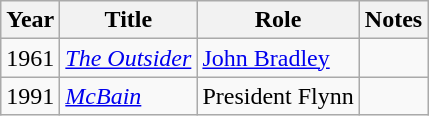<table class="wikitable">
<tr>
<th>Year</th>
<th>Title</th>
<th>Role</th>
<th>Notes</th>
</tr>
<tr>
<td>1961</td>
<td><em><a href='#'>The Outsider</a></em></td>
<td><a href='#'>John Bradley</a></td>
<td></td>
</tr>
<tr>
<td>1991</td>
<td><em><a href='#'>McBain</a></em></td>
<td>President Flynn</td>
<td></td>
</tr>
</table>
